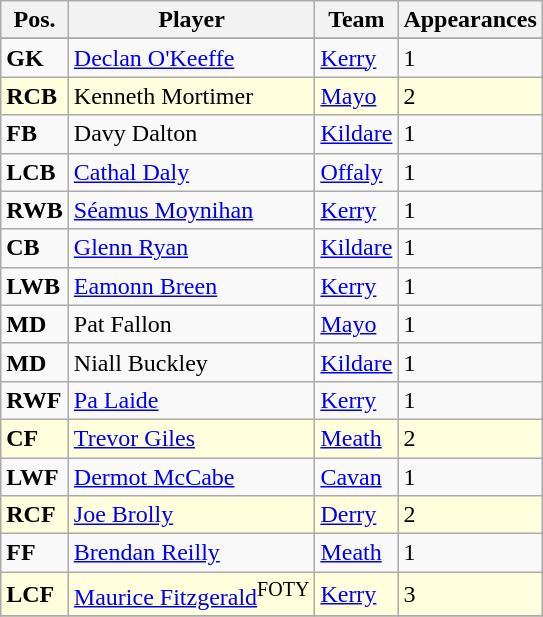<table class="wikitable">
<tr>
<th>Pos.</th>
<th>Player</th>
<th>Team</th>
<th>Appearances</th>
</tr>
<tr>
</tr>
<tr>
<td><strong>GK </strong></td>
<td> <a href='#'>Declan O'Keeffe</a></td>
<td><a href='#'>Kerry</a></td>
<td>1</td>
</tr>
<tr bgcolor=#FFFFDD>
<td><strong>RCB</strong></td>
<td> Kenneth Mortimer</td>
<td><a href='#'>Mayo</a></td>
<td>2</td>
</tr>
<tr>
<td><strong>FB </strong></td>
<td> Davy Dalton</td>
<td><a href='#'>Kildare</a></td>
<td>1</td>
</tr>
<tr>
<td><strong>LCB</strong></td>
<td> <a href='#'>Cathal Daly</a></td>
<td><a href='#'>Offaly</a></td>
<td>1</td>
</tr>
<tr>
<td><strong>RWB</strong></td>
<td> <a href='#'>Séamus Moynihan</a></td>
<td><a href='#'>Kerry</a></td>
<td>1</td>
</tr>
<tr>
<td><strong>CB</strong></td>
<td> <a href='#'>Glenn Ryan</a></td>
<td><a href='#'>Kildare</a></td>
<td>1</td>
</tr>
<tr>
<td><strong>LWB</strong></td>
<td> <a href='#'>Eamonn Breen</a></td>
<td><a href='#'>Kerry</a></td>
<td>1</td>
</tr>
<tr>
<td><strong>MD</strong></td>
<td> Pat Fallon</td>
<td><a href='#'>Mayo</a></td>
<td>1</td>
</tr>
<tr>
<td><strong>MD</strong></td>
<td> Niall Buckley</td>
<td><a href='#'>Kildare</a></td>
<td>1</td>
</tr>
<tr>
<td><strong>RWF</strong></td>
<td> <a href='#'>Pa Laide</a></td>
<td><a href='#'>Kerry</a></td>
<td>1</td>
</tr>
<tr bgcolor=#FFFFDD>
<td><strong>CF</strong></td>
<td> <a href='#'>Trevor Giles</a></td>
<td><a href='#'>Meath</a></td>
<td>2</td>
</tr>
<tr>
<td><strong>LWF</strong></td>
<td> <a href='#'>Dermot McCabe</a></td>
<td><a href='#'>Cavan</a></td>
<td>1</td>
</tr>
<tr bgcolor=#FFFFDD>
<td><strong>RCF</strong></td>
<td> <a href='#'>Joe Brolly</a></td>
<td><a href='#'>Derry</a></td>
<td>2</td>
</tr>
<tr>
<td><strong>FF</strong></td>
<td> <a href='#'>Brendan Reilly</a></td>
<td><a href='#'>Meath</a></td>
<td>1</td>
</tr>
<tr bgcolor=#FFFFDD>
<td><strong>LCF </strong></td>
<td> <a href='#'>Maurice Fitzgerald</a><sup>FOTY</sup></td>
<td><a href='#'>Kerry</a></td>
<td>3</td>
</tr>
<tr>
</tr>
</table>
